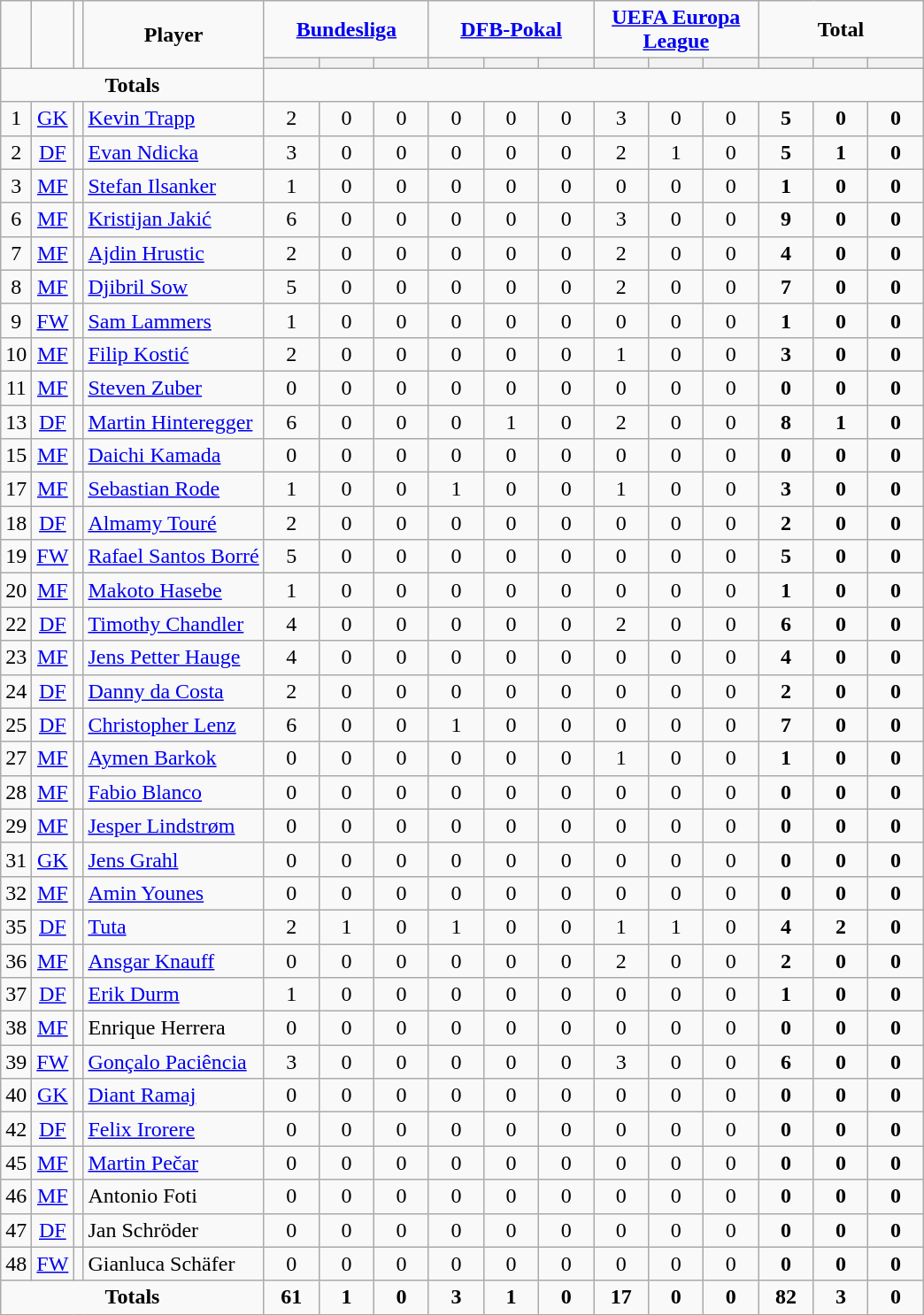<table class="wikitable" style="text-align:center;">
<tr>
<td rowspan="2" !width=15><strong></strong></td>
<td rowspan="2" !width=15><strong></strong></td>
<td rowspan="2" !width=15><strong></strong></td>
<td rowspan="2" !width=120><strong>Player</strong></td>
<td colspan="3"><strong><a href='#'>Bundesliga</a></strong></td>
<td colspan="3"><strong><a href='#'>DFB-Pokal</a></strong></td>
<td colspan="3"><strong><a href='#'>UEFA Europa League</a></strong></td>
<td colspan="3"><strong>Total</strong></td>
</tr>
<tr>
<th width=34; background:#fe9;"></th>
<th width=34; background:#fe9;"></th>
<th width=34; background:#ff8888;"></th>
<th width=34; background:#fe9;"></th>
<th width=34; background:#fe9;"></th>
<th width=34; background:#ff8888;"></th>
<th width=34; background:#fe9;"></th>
<th width=34; background:#fe9;"></th>
<th width=34; background:#ff8888;"></th>
<th width=34; background:#fe9;"></th>
<th width=34; background:#fe9;"></th>
<th width=34; background:#ff8888;"></th>
</tr>
<tr>
<td colspan=4><strong>Totals</strong></td>
</tr>
<tr>
<td>1</td>
<td><a href='#'>GK</a></td>
<td></td>
<td align=left><a href='#'>Kevin Trapp</a></td>
<td>2</td>
<td>0</td>
<td>0</td>
<td>0</td>
<td>0</td>
<td>0</td>
<td>3</td>
<td>0</td>
<td>0</td>
<td><strong>5</strong></td>
<td><strong>0</strong></td>
<td><strong>0</strong></td>
</tr>
<tr>
<td>2</td>
<td><a href='#'>DF</a></td>
<td></td>
<td align=left><a href='#'>Evan Ndicka</a></td>
<td>3</td>
<td>0</td>
<td>0</td>
<td>0</td>
<td>0</td>
<td>0</td>
<td>2</td>
<td>1</td>
<td>0</td>
<td><strong>5</strong></td>
<td><strong>1</strong></td>
<td><strong>0</strong></td>
</tr>
<tr>
<td>3</td>
<td><a href='#'>MF</a></td>
<td></td>
<td align=left><a href='#'>Stefan Ilsanker</a></td>
<td>1</td>
<td>0</td>
<td>0</td>
<td>0</td>
<td>0</td>
<td>0</td>
<td>0</td>
<td>0</td>
<td>0</td>
<td><strong>1</strong></td>
<td><strong>0</strong></td>
<td><strong>0</strong></td>
</tr>
<tr>
<td>6</td>
<td><a href='#'>MF</a></td>
<td></td>
<td align=left><a href='#'>Kristijan Jakić</a></td>
<td>6</td>
<td>0</td>
<td>0</td>
<td>0</td>
<td>0</td>
<td>0</td>
<td>3</td>
<td>0</td>
<td>0</td>
<td><strong>9</strong></td>
<td><strong>0</strong></td>
<td><strong>0</strong></td>
</tr>
<tr>
<td>7</td>
<td><a href='#'>MF</a></td>
<td></td>
<td align=left><a href='#'>Ajdin Hrustic</a></td>
<td>2</td>
<td>0</td>
<td>0</td>
<td>0</td>
<td>0</td>
<td>0</td>
<td>2</td>
<td>0</td>
<td>0</td>
<td><strong>4</strong></td>
<td><strong>0</strong></td>
<td><strong>0</strong></td>
</tr>
<tr>
<td>8</td>
<td><a href='#'>MF</a></td>
<td></td>
<td align=left><a href='#'>Djibril Sow</a></td>
<td>5</td>
<td>0</td>
<td>0</td>
<td>0</td>
<td>0</td>
<td>0</td>
<td>2</td>
<td>0</td>
<td>0</td>
<td><strong>7</strong></td>
<td><strong>0</strong></td>
<td><strong>0</strong></td>
</tr>
<tr>
<td>9</td>
<td><a href='#'>FW</a></td>
<td></td>
<td align=left><a href='#'>Sam Lammers</a></td>
<td>1</td>
<td>0</td>
<td>0</td>
<td>0</td>
<td>0</td>
<td>0</td>
<td>0</td>
<td>0</td>
<td>0</td>
<td><strong>1</strong></td>
<td><strong>0</strong></td>
<td><strong>0</strong></td>
</tr>
<tr>
<td>10</td>
<td><a href='#'>MF</a></td>
<td></td>
<td align=left><a href='#'>Filip Kostić</a></td>
<td>2</td>
<td>0</td>
<td>0</td>
<td>0</td>
<td>0</td>
<td>0</td>
<td>1</td>
<td>0</td>
<td>0</td>
<td><strong>3</strong></td>
<td><strong>0</strong></td>
<td><strong>0</strong></td>
</tr>
<tr>
<td>11</td>
<td><a href='#'>MF</a></td>
<td></td>
<td align=left><a href='#'>Steven Zuber</a></td>
<td>0</td>
<td>0</td>
<td>0</td>
<td>0</td>
<td>0</td>
<td>0</td>
<td>0</td>
<td>0</td>
<td>0</td>
<td><strong>0</strong></td>
<td><strong>0</strong></td>
<td><strong>0</strong></td>
</tr>
<tr>
<td>13</td>
<td><a href='#'>DF</a></td>
<td></td>
<td align=left><a href='#'>Martin Hinteregger</a></td>
<td>6</td>
<td>0</td>
<td>0</td>
<td>0</td>
<td>1</td>
<td>0</td>
<td>2</td>
<td>0</td>
<td>0</td>
<td><strong>8</strong></td>
<td><strong>1</strong></td>
<td><strong>0</strong></td>
</tr>
<tr>
<td>15</td>
<td><a href='#'>MF</a></td>
<td></td>
<td align=left><a href='#'>Daichi Kamada</a></td>
<td>0</td>
<td>0</td>
<td>0</td>
<td>0</td>
<td>0</td>
<td>0</td>
<td>0</td>
<td>0</td>
<td>0</td>
<td><strong>0</strong></td>
<td><strong>0</strong></td>
<td><strong>0</strong></td>
</tr>
<tr>
<td>17</td>
<td><a href='#'>MF</a></td>
<td></td>
<td align=left><a href='#'>Sebastian Rode</a></td>
<td>1</td>
<td>0</td>
<td>0</td>
<td>1</td>
<td>0</td>
<td>0</td>
<td>1</td>
<td>0</td>
<td>0</td>
<td><strong>3</strong></td>
<td><strong>0</strong></td>
<td><strong>0</strong></td>
</tr>
<tr>
<td>18</td>
<td><a href='#'>DF</a></td>
<td></td>
<td align=left><a href='#'>Almamy Touré</a></td>
<td>2</td>
<td>0</td>
<td>0</td>
<td>0</td>
<td>0</td>
<td>0</td>
<td>0</td>
<td>0</td>
<td>0</td>
<td><strong>2</strong></td>
<td><strong>0</strong></td>
<td><strong>0</strong></td>
</tr>
<tr>
<td>19</td>
<td><a href='#'>FW</a></td>
<td></td>
<td align=left><a href='#'>Rafael Santos Borré</a></td>
<td>5</td>
<td>0</td>
<td>0</td>
<td>0</td>
<td>0</td>
<td>0</td>
<td>0</td>
<td>0</td>
<td>0</td>
<td><strong>5</strong></td>
<td><strong>0</strong></td>
<td><strong>0</strong></td>
</tr>
<tr>
<td>20</td>
<td><a href='#'>MF</a></td>
<td></td>
<td align=left><a href='#'>Makoto Hasebe</a></td>
<td>1</td>
<td>0</td>
<td>0</td>
<td>0</td>
<td>0</td>
<td>0</td>
<td>0</td>
<td>0</td>
<td>0</td>
<td><strong>1</strong></td>
<td><strong>0</strong></td>
<td><strong>0</strong></td>
</tr>
<tr>
<td>22</td>
<td><a href='#'>DF</a></td>
<td></td>
<td align=left><a href='#'>Timothy Chandler</a></td>
<td>4</td>
<td>0</td>
<td>0</td>
<td>0</td>
<td>0</td>
<td>0</td>
<td>2</td>
<td>0</td>
<td>0</td>
<td><strong>6</strong></td>
<td><strong>0</strong></td>
<td><strong>0</strong></td>
</tr>
<tr>
<td>23</td>
<td><a href='#'>MF</a></td>
<td></td>
<td align=left><a href='#'>Jens Petter Hauge</a></td>
<td>4</td>
<td>0</td>
<td>0</td>
<td>0</td>
<td>0</td>
<td>0</td>
<td>0</td>
<td>0</td>
<td>0</td>
<td><strong>4</strong></td>
<td><strong>0</strong></td>
<td><strong>0</strong></td>
</tr>
<tr>
<td>24</td>
<td><a href='#'>DF</a></td>
<td></td>
<td align=left><a href='#'>Danny da Costa</a></td>
<td>2</td>
<td>0</td>
<td>0</td>
<td>0</td>
<td>0</td>
<td>0</td>
<td>0</td>
<td>0</td>
<td>0</td>
<td><strong>2</strong></td>
<td><strong>0</strong></td>
<td><strong>0</strong></td>
</tr>
<tr>
<td>25</td>
<td><a href='#'>DF</a></td>
<td></td>
<td align=left><a href='#'>Christopher Lenz</a></td>
<td>6</td>
<td>0</td>
<td>0</td>
<td>1</td>
<td>0</td>
<td>0</td>
<td>0</td>
<td>0</td>
<td>0</td>
<td><strong>7</strong></td>
<td><strong>0</strong></td>
<td><strong>0</strong></td>
</tr>
<tr>
<td>27</td>
<td><a href='#'>MF</a></td>
<td></td>
<td align=left><a href='#'>Aymen Barkok</a></td>
<td>0</td>
<td>0</td>
<td>0</td>
<td>0</td>
<td>0</td>
<td>0</td>
<td>1</td>
<td>0</td>
<td>0</td>
<td><strong>1</strong></td>
<td><strong>0</strong></td>
<td><strong>0</strong></td>
</tr>
<tr>
<td>28</td>
<td><a href='#'>MF</a></td>
<td></td>
<td align=left><a href='#'>Fabio Blanco</a></td>
<td>0</td>
<td>0</td>
<td>0</td>
<td>0</td>
<td>0</td>
<td>0</td>
<td>0</td>
<td>0</td>
<td>0</td>
<td><strong>0</strong></td>
<td><strong>0</strong></td>
<td><strong>0</strong></td>
</tr>
<tr>
<td>29</td>
<td><a href='#'>MF</a></td>
<td></td>
<td align=left><a href='#'>Jesper Lindstrøm</a></td>
<td>0</td>
<td>0</td>
<td>0</td>
<td>0</td>
<td>0</td>
<td>0</td>
<td>0</td>
<td>0</td>
<td>0</td>
<td><strong>0</strong></td>
<td><strong>0</strong></td>
<td><strong>0</strong></td>
</tr>
<tr>
<td>31</td>
<td><a href='#'>GK</a></td>
<td></td>
<td align=left><a href='#'>Jens Grahl</a></td>
<td>0</td>
<td>0</td>
<td>0</td>
<td>0</td>
<td>0</td>
<td>0</td>
<td>0</td>
<td>0</td>
<td>0</td>
<td><strong>0</strong></td>
<td><strong>0</strong></td>
<td><strong>0</strong></td>
</tr>
<tr>
<td>32</td>
<td><a href='#'>MF</a></td>
<td></td>
<td align=left><a href='#'>Amin Younes</a></td>
<td>0</td>
<td>0</td>
<td>0</td>
<td>0</td>
<td>0</td>
<td>0</td>
<td>0</td>
<td>0</td>
<td>0</td>
<td><strong>0</strong></td>
<td><strong>0</strong></td>
<td><strong>0</strong></td>
</tr>
<tr>
<td>35</td>
<td><a href='#'>DF</a></td>
<td></td>
<td align=left><a href='#'>Tuta</a></td>
<td>2</td>
<td>1</td>
<td>0</td>
<td>1</td>
<td>0</td>
<td>0</td>
<td>1</td>
<td>1</td>
<td>0</td>
<td><strong>4</strong></td>
<td><strong>2</strong></td>
<td><strong>0</strong></td>
</tr>
<tr>
<td>36</td>
<td><a href='#'>MF</a></td>
<td></td>
<td align=left><a href='#'>Ansgar Knauff</a></td>
<td>0</td>
<td>0</td>
<td>0</td>
<td>0</td>
<td>0</td>
<td>0</td>
<td>2</td>
<td>0</td>
<td>0</td>
<td><strong>2</strong></td>
<td><strong>0</strong></td>
<td><strong>0</strong></td>
</tr>
<tr>
<td>37</td>
<td><a href='#'>DF</a></td>
<td></td>
<td align=left><a href='#'>Erik Durm</a></td>
<td>1</td>
<td>0</td>
<td>0</td>
<td>0</td>
<td>0</td>
<td>0</td>
<td>0</td>
<td>0</td>
<td>0</td>
<td><strong>1</strong></td>
<td><strong>0</strong></td>
<td><strong>0</strong></td>
</tr>
<tr>
<td>38</td>
<td><a href='#'>MF</a></td>
<td></td>
<td align=left>Enrique Herrera</td>
<td>0</td>
<td>0</td>
<td>0</td>
<td>0</td>
<td>0</td>
<td>0</td>
<td>0</td>
<td>0</td>
<td>0</td>
<td><strong>0</strong></td>
<td><strong>0</strong></td>
<td><strong>0</strong></td>
</tr>
<tr>
<td>39</td>
<td><a href='#'>FW</a></td>
<td></td>
<td align=left><a href='#'>Gonçalo Paciência</a></td>
<td>3</td>
<td>0</td>
<td>0</td>
<td>0</td>
<td>0</td>
<td>0</td>
<td>3</td>
<td>0</td>
<td>0</td>
<td><strong>6</strong></td>
<td><strong>0</strong></td>
<td><strong>0</strong></td>
</tr>
<tr>
<td>40</td>
<td><a href='#'>GK</a></td>
<td></td>
<td align=left><a href='#'>Diant Ramaj</a></td>
<td>0</td>
<td>0</td>
<td>0</td>
<td>0</td>
<td>0</td>
<td>0</td>
<td>0</td>
<td>0</td>
<td>0</td>
<td><strong>0</strong></td>
<td><strong>0</strong></td>
<td><strong>0</strong></td>
</tr>
<tr>
<td>42</td>
<td><a href='#'>DF</a></td>
<td></td>
<td align=left><a href='#'>Felix Irorere</a></td>
<td>0</td>
<td>0</td>
<td>0</td>
<td>0</td>
<td>0</td>
<td>0</td>
<td>0</td>
<td>0</td>
<td>0</td>
<td><strong>0</strong></td>
<td><strong>0</strong></td>
<td><strong>0</strong></td>
</tr>
<tr>
<td>45</td>
<td><a href='#'>MF</a></td>
<td></td>
<td align=left><a href='#'>Martin Pečar</a></td>
<td>0</td>
<td>0</td>
<td>0</td>
<td>0</td>
<td>0</td>
<td>0</td>
<td>0</td>
<td>0</td>
<td>0</td>
<td><strong>0</strong></td>
<td><strong>0</strong></td>
<td><strong>0</strong></td>
</tr>
<tr>
<td>46</td>
<td><a href='#'>MF</a></td>
<td></td>
<td align=left>Antonio Foti</td>
<td>0</td>
<td>0</td>
<td>0</td>
<td>0</td>
<td>0</td>
<td>0</td>
<td>0</td>
<td>0</td>
<td>0</td>
<td><strong>0</strong></td>
<td><strong>0</strong></td>
<td><strong>0</strong></td>
</tr>
<tr>
<td>47</td>
<td><a href='#'>DF</a></td>
<td></td>
<td align=left>Jan Schröder</td>
<td>0</td>
<td>0</td>
<td>0</td>
<td>0</td>
<td>0</td>
<td>0</td>
<td>0</td>
<td>0</td>
<td>0</td>
<td><strong>0</strong></td>
<td><strong>0</strong></td>
<td><strong>0</strong></td>
</tr>
<tr>
<td>48</td>
<td><a href='#'>FW</a></td>
<td></td>
<td align=left>Gianluca Schäfer</td>
<td>0</td>
<td>0</td>
<td>0</td>
<td>0</td>
<td>0</td>
<td>0</td>
<td>0</td>
<td>0</td>
<td>0</td>
<td><strong>0</strong></td>
<td><strong>0</strong></td>
<td><strong>0</strong></td>
</tr>
<tr>
<td colspan=4><strong>Totals</strong></td>
<td><strong>61</strong></td>
<td><strong>1</strong></td>
<td><strong>0</strong></td>
<td><strong>3</strong></td>
<td><strong>1</strong></td>
<td><strong>0</strong></td>
<td><strong>17</strong></td>
<td><strong>0</strong></td>
<td><strong>0</strong></td>
<td><strong>82</strong></td>
<td><strong>3</strong></td>
<td><strong>0</strong></td>
</tr>
</table>
